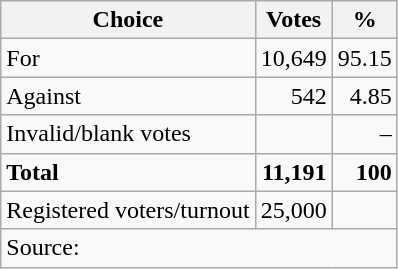<table class=wikitable style=text-align:right>
<tr>
<th>Choice</th>
<th>Votes</th>
<th>%</th>
</tr>
<tr>
<td align=left>For</td>
<td>10,649</td>
<td>95.15</td>
</tr>
<tr>
<td align=left>Against</td>
<td>542</td>
<td>4.85</td>
</tr>
<tr>
<td align=left>Invalid/blank votes</td>
<td></td>
<td>–</td>
</tr>
<tr>
<td align=left><strong>Total</strong></td>
<td><strong>11,191</strong></td>
<td><strong>100</strong></td>
</tr>
<tr>
<td align=left>Registered voters/turnout</td>
<td>25,000</td>
<td></td>
</tr>
<tr>
<td align=left colspan=3>Source: </td>
</tr>
</table>
